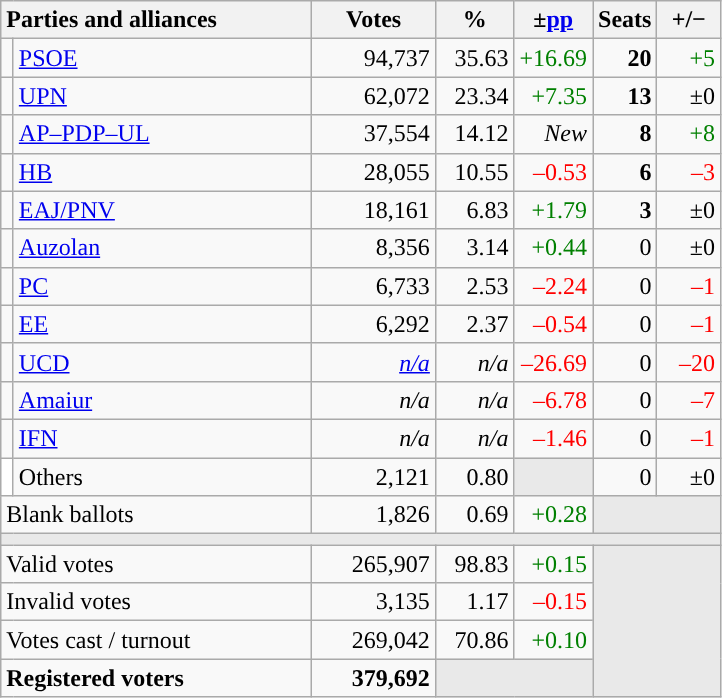<table class="wikitable" style="text-align:right;">
<tr>
<th style="text-align:left;" colspan="2" width="200">Parties and alliances</th>
<th width="75">Votes</th>
<th width="45">%</th>
<th width="45">±<a href='#'>pp</a></th>
<th width="35">Seats</th>
<th width="35">+/−</th>
</tr>
<tr>
<td width="1" style="color:inherit;background:"></td>
<td align="left"><a href='#'>PSOE</a></td>
<td>94,737</td>
<td>35.63</td>
<td style="color:green;">+16.69</td>
<td><strong>20</strong></td>
<td style="color:green;">+5</td>
</tr>
<tr>
<td style="color:inherit;background:"></td>
<td align="left"><a href='#'>UPN</a></td>
<td>62,072</td>
<td>23.34</td>
<td style="color:green;">+7.35</td>
<td><strong>13</strong></td>
<td>±0</td>
</tr>
<tr>
<td style="color:inherit;background:"></td>
<td align="left"><a href='#'>AP–PDP–UL</a></td>
<td>37,554</td>
<td>14.12</td>
<td><em>New</em></td>
<td><strong>8</strong></td>
<td style="color:green;">+8</td>
</tr>
<tr>
<td style="color:inherit;background:"></td>
<td align="left"><a href='#'>HB</a></td>
<td>28,055</td>
<td>10.55</td>
<td style="color:red;">–0.53</td>
<td><strong>6</strong></td>
<td style="color:red;">–3</td>
</tr>
<tr>
<td style="color:inherit;background:"></td>
<td align="left"><a href='#'>EAJ/PNV</a></td>
<td>18,161</td>
<td>6.83</td>
<td style="color:green;">+1.79</td>
<td><strong>3</strong></td>
<td>±0</td>
</tr>
<tr>
<td style="color:inherit;background:"></td>
<td align="left"><a href='#'>Auzolan</a></td>
<td>8,356</td>
<td>3.14</td>
<td style="color:green;">+0.44</td>
<td>0</td>
<td>±0</td>
</tr>
<tr>
<td style="color:inherit;background:"></td>
<td align="left"><a href='#'>PC</a></td>
<td>6,733</td>
<td>2.53</td>
<td style="color:red;">–2.24</td>
<td>0</td>
<td style="color:red;">–1</td>
</tr>
<tr>
<td style="color:inherit;background:"></td>
<td align="left"><a href='#'>EE</a></td>
<td>6,292</td>
<td>2.37</td>
<td style="color:red;">–0.54</td>
<td>0</td>
<td style="color:red;">–1</td>
</tr>
<tr>
<td style="color:inherit;background:"></td>
<td align="left"><a href='#'>UCD</a></td>
<td><em><a href='#'>n/a</a></em></td>
<td><em>n/a</em></td>
<td style="color:red;">–26.69</td>
<td>0</td>
<td style="color:red;">–20</td>
</tr>
<tr>
<td style="color:inherit;background:"></td>
<td align="left"><a href='#'>Amaiur</a></td>
<td><em>n/a</em></td>
<td><em>n/a</em></td>
<td style="color:red;">–6.78</td>
<td>0</td>
<td style="color:red;">–7</td>
</tr>
<tr>
<td style="color:inherit;background:"></td>
<td align="left"><a href='#'>IFN</a></td>
<td><em>n/a</em></td>
<td><em>n/a</em></td>
<td style="color:red;">–1.46</td>
<td>0</td>
<td style="color:red;">–1</td>
</tr>
<tr>
<td bgcolor="white"></td>
<td align="left">Others</td>
<td>2,121</td>
<td>0.80</td>
<td bgcolor="#E9E9E9"></td>
<td>0</td>
<td>±0</td>
</tr>
<tr>
<td align="left" colspan="2">Blank ballots</td>
<td>1,826</td>
<td>0.69</td>
<td style="color:green;">+0.28</td>
<td bgcolor="#E9E9E9" colspan="2"></td>
</tr>
<tr>
<td colspan="7" bgcolor="#E9E9E9"></td>
</tr>
<tr>
<td align="left" colspan="2">Valid votes</td>
<td>265,907</td>
<td>98.83</td>
<td style="color:green;">+0.15</td>
<td bgcolor="#E9E9E9" colspan="2" rowspan="4"></td>
</tr>
<tr>
<td align="left" colspan="2">Invalid votes</td>
<td>3,135</td>
<td>1.17</td>
<td style="color:red;">–0.15</td>
</tr>
<tr>
<td align="left" colspan="2">Votes cast / turnout</td>
<td>269,042</td>
<td>70.86</td>
<td style="color:green;">+0.10</td>
</tr>
<tr style="font-weight:bold;">
<td align="left" colspan="2">Registered voters</td>
<td>379,692</td>
<td bgcolor="#E9E9E9" colspan="2"></td>
</tr>
</table>
